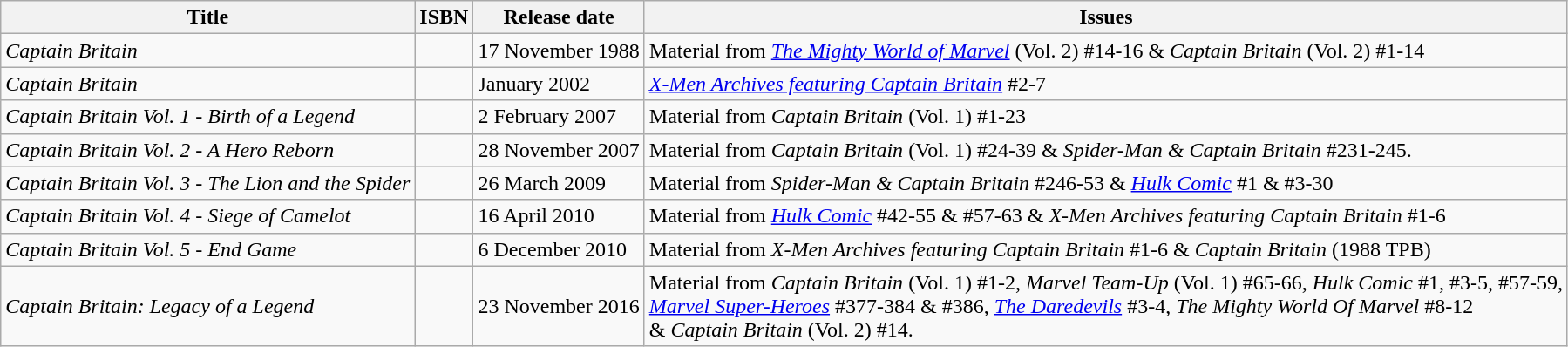<table class="wikitable">
<tr>
<th !width=25%>Title</th>
<th>ISBN</th>
<th>Release date</th>
<th !width=30%>Issues</th>
</tr>
<tr>
<td><em>Captain Britain</em></td>
<td></td>
<td>17 November 1988</td>
<td>Material from <em><a href='#'>The Mighty World of Marvel</a></em> (Vol. 2) #14-16 & <em>Captain Britain</em> (Vol. 2) #1-14</td>
</tr>
<tr>
<td><em>Captain Britain</em></td>
<td></td>
<td>January 2002</td>
<td><em><a href='#'>X-Men Archives featuring Captain Britain</a></em> #2-7</td>
</tr>
<tr>
<td><em>Captain Britain Vol. 1 - Birth of a Legend</em></td>
<td></td>
<td>2 February 2007</td>
<td>Material from <em>Captain Britain</em> (Vol. 1) #1-23</td>
</tr>
<tr>
<td><em>Captain Britain Vol. 2 - A Hero Reborn</em></td>
<td></td>
<td>28 November 2007</td>
<td>Material from <em>Captain Britain</em> (Vol. 1) #24-39 & <em>Spider-Man & Captain Britain</em> #231-245.</td>
</tr>
<tr>
<td><em>Captain Britain Vol. 3 - The Lion and the Spider</em></td>
<td></td>
<td>26 March 2009</td>
<td>Material from <em>Spider-Man & Captain Britain</em> #246-53 & <em><a href='#'>Hulk Comic</a></em> #1 & #3-30</td>
</tr>
<tr>
<td><em>Captain Britain Vol. 4 - Siege of Camelot</em></td>
<td></td>
<td>16 April 2010</td>
<td>Material from <em><a href='#'>Hulk Comic</a></em> #42-55 & #57-63 & <em>X-Men Archives featuring Captain Britain</em> #1-6</td>
</tr>
<tr>
<td><em>Captain Britain Vol. 5 - End Game</em></td>
<td></td>
<td>6 December 2010</td>
<td>Material from <em>X-Men Archives featuring Captain Britain</em> #1-6 & <em>Captain Britain</em> (1988 TPB)</td>
</tr>
<tr>
<td><em>Captain Britain: Legacy of a Legend</em></td>
<td></td>
<td>23 November 2016</td>
<td>Material from <em>Captain Britain</em> (Vol. 1) #1-2, <em>Marvel Team-Up</em> (Vol. 1) #65-66, <em>Hulk Comic</em> #1, #3-5, #57-59, <br><em><a href='#'>Marvel Super-Heroes</a></em> #377-384 & #386, <em><a href='#'>The Daredevils</a></em> #3-4, <em>The Mighty World Of Marvel</em> #8-12 <br>& <em>Captain Britain</em> (Vol. 2) #14.</td>
</tr>
</table>
